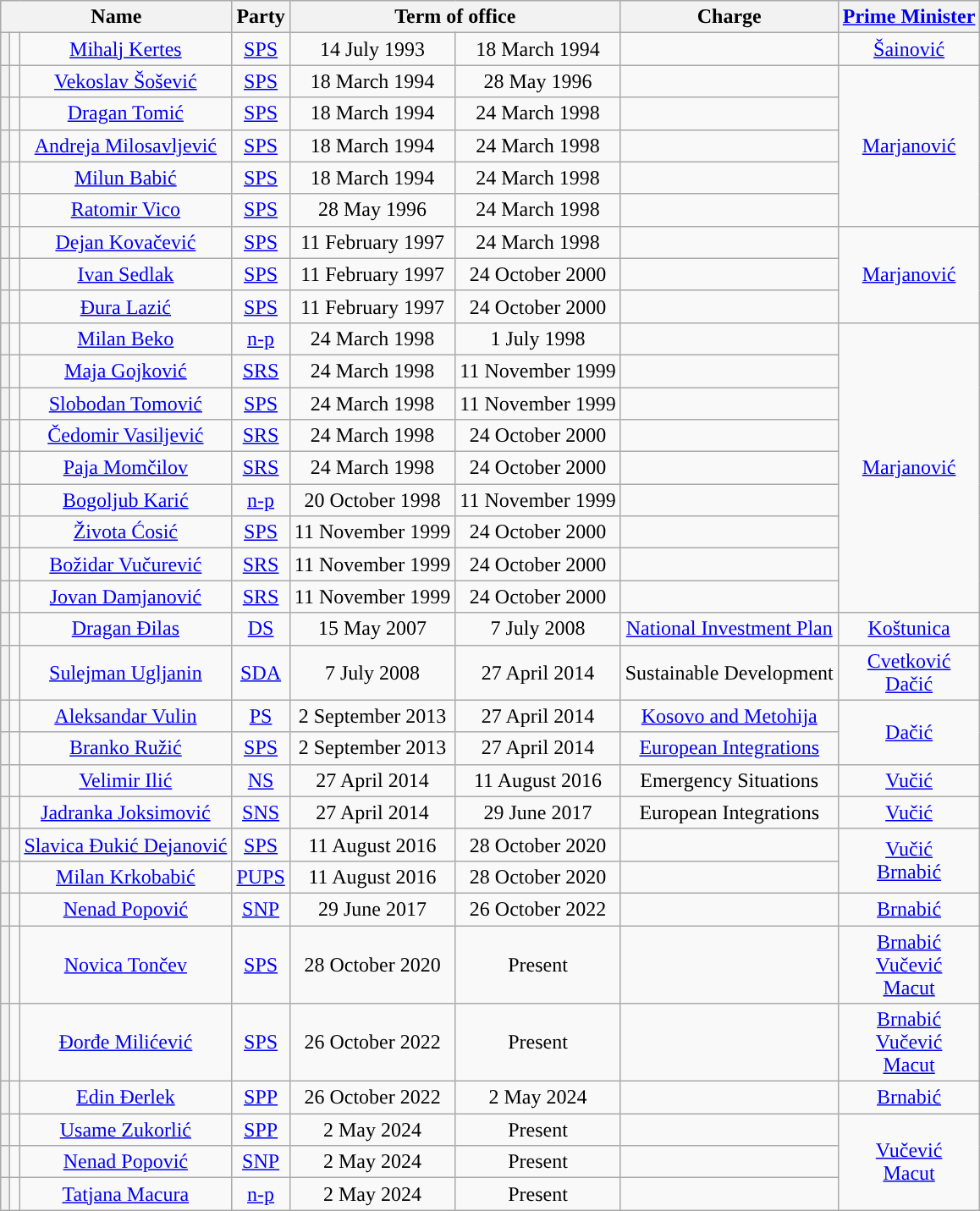<table class="wikitable" style="text-align:center;">
<tr>
<th colspan=3>Name<br></th>
<th>Party</th>
<th colspan=2>Term of office</th>
<th>Charge</th>
<th><a href='#'>Prime Minister</a><br></th>
</tr>
<tr>
<th style="background:"></th>
<td></td>
<td><a href='#'>Mihalj Kertes</a><br></td>
<td><a href='#'>SPS</a></td>
<td>14 July 1993</td>
<td>18 March 1994</td>
<td></td>
<td><a href='#'>Šainović</a> </td>
</tr>
<tr>
<th style="background:"></th>
<td></td>
<td><a href='#'>Vekoslav Šošević</a><br></td>
<td><a href='#'>SPS</a></td>
<td>18 March 1994</td>
<td>28 May 1996</td>
<td></td>
<td rowspan=5><a href='#'>Marjanović</a> </td>
</tr>
<tr>
<th style="background:"></th>
<td></td>
<td><a href='#'>Dragan Tomić</a><br></td>
<td><a href='#'>SPS</a></td>
<td>18 March 1994</td>
<td>24 March 1998</td>
<td></td>
</tr>
<tr>
<th style="background:"></th>
<td></td>
<td><a href='#'>Andreja Milosavljević</a><br></td>
<td><a href='#'>SPS</a></td>
<td>18 March 1994</td>
<td>24 March 1998</td>
<td></td>
</tr>
<tr>
<th style="background:"></th>
<td></td>
<td><a href='#'>Milun Babić</a><br></td>
<td><a href='#'>SPS</a></td>
<td>18 March 1994</td>
<td>24 March 1998</td>
<td></td>
</tr>
<tr>
<th style="background:"></th>
<td></td>
<td><a href='#'>Ratomir Vico</a><br></td>
<td><a href='#'>SPS</a></td>
<td>28 May 1996</td>
<td>24 March 1998</td>
<td></td>
</tr>
<tr>
<th style="background:"></th>
<td></td>
<td><a href='#'>Dejan Kovačević</a><br></td>
<td><a href='#'>SPS</a></td>
<td>11 February 1997</td>
<td>24 March 1998</td>
<td></td>
<td rowspan=3><a href='#'>Marjanović</a> </td>
</tr>
<tr>
<th style="background:"></th>
<td></td>
<td><a href='#'>Ivan Sedlak</a><br></td>
<td><a href='#'>SPS</a></td>
<td>11 February 1997</td>
<td>24 October 2000</td>
<td></td>
</tr>
<tr>
<th style="background:"></th>
<td></td>
<td><a href='#'>Đura Lazić</a><br></td>
<td><a href='#'>SPS</a></td>
<td>11 February 1997</td>
<td>24 October 2000</td>
<td></td>
</tr>
<tr>
<th style="background:"></th>
<td></td>
<td><a href='#'>Milan Beko</a><br></td>
<td><a href='#'>n-p</a></td>
<td>24 March 1998</td>
<td>1 July 1998</td>
<td></td>
<td rowspan=9><a href='#'>Marjanović</a> </td>
</tr>
<tr>
<th style="background:"></th>
<td></td>
<td><a href='#'>Maja Gojković</a><br></td>
<td><a href='#'>SRS</a></td>
<td>24 March 1998</td>
<td>11 November 1999</td>
<td></td>
</tr>
<tr>
<th style="background:"></th>
<td></td>
<td><a href='#'>Slobodan Tomović</a><br></td>
<td><a href='#'>SPS</a></td>
<td>24 March 1998</td>
<td>11 November 1999</td>
<td></td>
</tr>
<tr>
<th style="background:"></th>
<td></td>
<td><a href='#'>Čedomir Vasiljević</a><br></td>
<td><a href='#'>SRS</a></td>
<td>24 March 1998</td>
<td>24 October 2000</td>
<td></td>
</tr>
<tr>
<th style="background:"></th>
<td></td>
<td><a href='#'>Paja Momčilov</a><br></td>
<td><a href='#'>SRS</a></td>
<td>24 March 1998</td>
<td>24 October 2000</td>
<td></td>
</tr>
<tr>
<th style="background:"></th>
<td></td>
<td><a href='#'>Bogoljub Karić</a><br></td>
<td><a href='#'>n-p</a></td>
<td>20 October 1998</td>
<td>11 November 1999</td>
<td></td>
</tr>
<tr>
<th style="background:"></th>
<td></td>
<td><a href='#'>Života Ćosić</a><br></td>
<td><a href='#'>SPS</a></td>
<td>11 November 1999</td>
<td>24 October 2000</td>
<td></td>
</tr>
<tr>
<th style="background:"></th>
<td></td>
<td><a href='#'>Božidar Vučurević</a><br></td>
<td><a href='#'>SRS</a></td>
<td>11 November 1999</td>
<td>24 October 2000</td>
<td></td>
</tr>
<tr>
<th style="background:"></th>
<td></td>
<td><a href='#'>Jovan Damjanović</a><br></td>
<td><a href='#'>SRS</a></td>
<td>11 November 1999</td>
<td>24 October 2000</td>
<td></td>
</tr>
<tr>
<th style="background:"></th>
<td></td>
<td><a href='#'>Dragan Đilas</a><br></td>
<td><a href='#'>DS</a></td>
<td>15 May 2007</td>
<td>7 July 2008</td>
<td><a href='#'>National Investment Plan</a></td>
<td><a href='#'>Koštunica</a> </td>
</tr>
<tr>
<th style="background:"></th>
<td></td>
<td><a href='#'>Sulejman Ugljanin</a><br></td>
<td><a href='#'>SDA</a></td>
<td>7 July 2008</td>
<td>27 April 2014</td>
<td>Sustainable Development</td>
<td><a href='#'>Cvetković</a> <br><a href='#'>Dačić</a> </td>
</tr>
<tr>
<th style="background:"></th>
<td></td>
<td><a href='#'>Aleksandar Vulin</a><br></td>
<td><a href='#'>PS</a></td>
<td>2 September 2013</td>
<td>27 April 2014</td>
<td><a href='#'>Kosovo and Metohija</a></td>
<td rowspan=2><a href='#'>Dačić</a> </td>
</tr>
<tr>
<th style="background:"></th>
<td></td>
<td><a href='#'>Branko Ružić</a><br></td>
<td><a href='#'>SPS</a></td>
<td>2 September 2013</td>
<td>27 April 2014</td>
<td><a href='#'>European Integrations</a></td>
</tr>
<tr>
<th style="background:"></th>
<td></td>
<td><a href='#'>Velimir Ilić</a><br></td>
<td><a href='#'>NS</a></td>
<td>27 April 2014</td>
<td>11 August 2016</td>
<td>Emergency Situations</td>
<td><a href='#'>Vučić</a> </td>
</tr>
<tr>
<th style="background:"></th>
<td></td>
<td><a href='#'>Jadranka Joksimović</a><br></td>
<td><a href='#'>SNS</a></td>
<td>27 April 2014</td>
<td>29 June 2017</td>
<td>European Integrations</td>
<td><a href='#'>Vučić</a> </td>
</tr>
<tr>
<th style="background:"></th>
<td></td>
<td><a href='#'>Slavica Đukić Dejanović</a><br></td>
<td><a href='#'>SPS</a></td>
<td>11 August 2016</td>
<td>28 October 2020</td>
<td></td>
<td rowspan=2><a href='#'>Vučić</a> <br><a href='#'>Brnabić</a> </td>
</tr>
<tr>
<th style="background:"></th>
<td></td>
<td><a href='#'>Milan Krkobabić</a><br></td>
<td><a href='#'>PUPS</a></td>
<td>11 August 2016</td>
<td>28 October 2020</td>
<td></td>
</tr>
<tr>
<th style="background:"></th>
<td></td>
<td><a href='#'>Nenad Popović</a><br></td>
<td><a href='#'>SNP</a></td>
<td>29 June 2017</td>
<td>26 October 2022</td>
<td></td>
<td><a href='#'>Brnabić</a> </td>
</tr>
<tr>
<th style="background:"></th>
<td></td>
<td><a href='#'>Novica Tončev</a><br></td>
<td><a href='#'>SPS</a></td>
<td>28 October 2020</td>
<td>Present</td>
<td></td>
<td><a href='#'>Brnabić</a> <br><a href='#'>Vučević</a> <br><a href='#'>Macut</a> </td>
</tr>
<tr>
<th style="background:"></th>
<td></td>
<td><a href='#'>Đorđe Milićević</a><br></td>
<td><a href='#'>SPS</a></td>
<td>26 October 2022</td>
<td>Present</td>
<td></td>
<td><a href='#'>Brnabić</a> <br><a href='#'>Vučević</a> <br><a href='#'>Macut</a> </td>
</tr>
<tr>
<th style="background:"></th>
<td></td>
<td><a href='#'>Edin Đerlek</a><br></td>
<td><a href='#'>SPP</a></td>
<td>26 October 2022</td>
<td>2 May 2024</td>
<td></td>
<td><a href='#'>Brnabić</a> </td>
</tr>
<tr>
<th style="background:"></th>
<td></td>
<td><a href='#'>Usame Zukorlić</a><br></td>
<td><a href='#'>SPP</a></td>
<td>2 May 2024</td>
<td>Present</td>
<td></td>
<td rowspan=3><a href='#'>Vučević</a> <br><a href='#'>Macut</a> </td>
</tr>
<tr>
<th style="background:"></th>
<td></td>
<td><a href='#'>Nenad Popović</a><br></td>
<td><a href='#'>SNP</a></td>
<td>2 May 2024</td>
<td>Present</td>
<td></td>
</tr>
<tr>
<th style="background:"></th>
<td></td>
<td><a href='#'>Tatjana Macura</a><br></td>
<td><a href='#'>n-p</a></td>
<td>2 May 2024</td>
<td>Present</td>
<td></td>
</tr>
</table>
